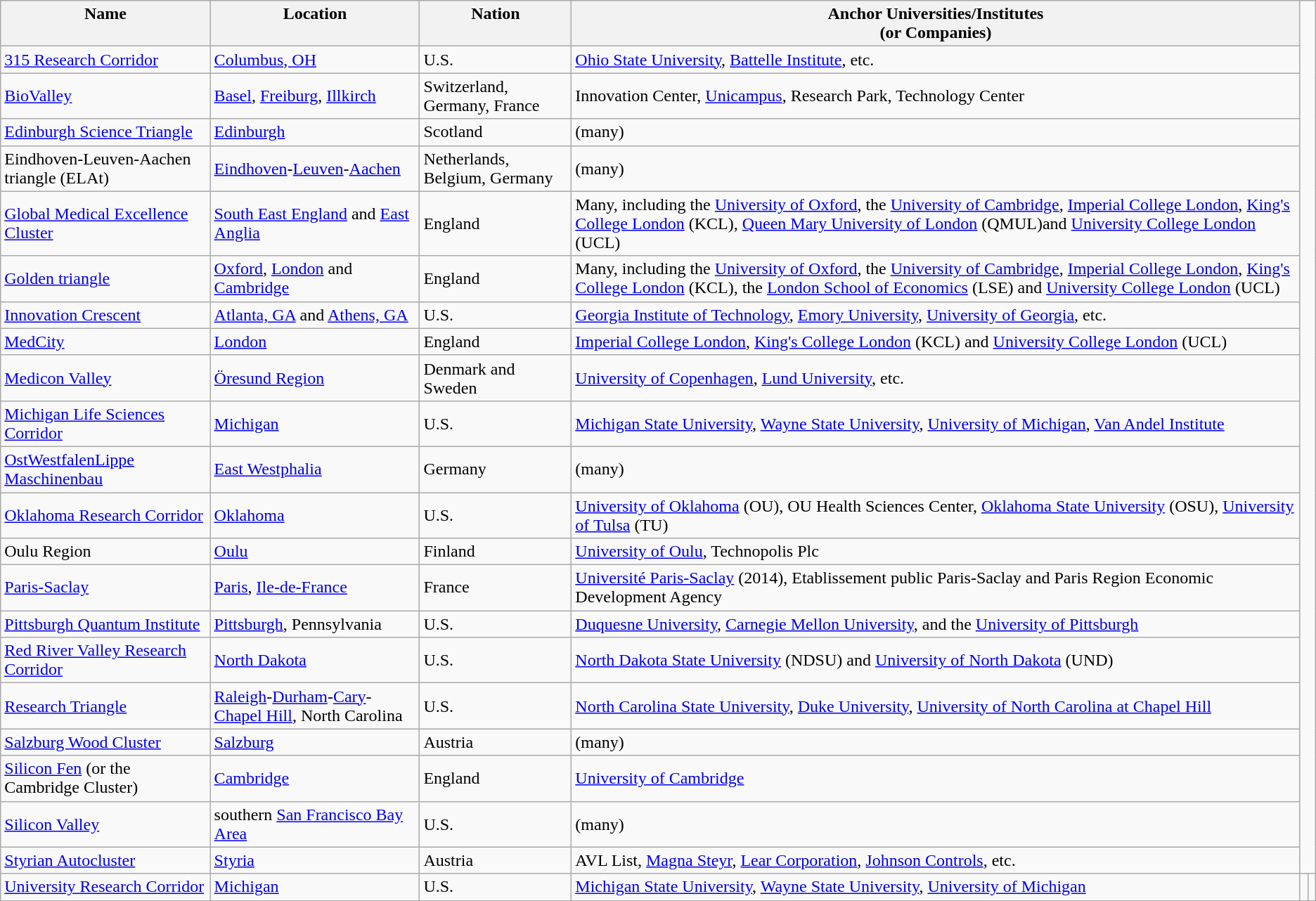<table class="wikitable sortable">
<tr valign=top>
<th>Name</th>
<th>Location</th>
<th>Nation</th>
<th>Anchor Universities/Institutes <br> (or Companies)</th>
</tr>
<tr>
<td><a href='#'>315 Research Corridor</a></td>
<td><a href='#'>Columbus, OH</a></td>
<td>U.S.</td>
<td><a href='#'>Ohio State University</a>, <a href='#'>Battelle Institute</a>, etc.</td>
</tr>
<tr>
<td><a href='#'>BioValley</a></td>
<td><a href='#'>Basel</a>, <a href='#'>Freiburg</a>, <a href='#'>Illkirch</a></td>
<td>Switzerland, Germany, France</td>
<td>Innovation Center, <a href='#'>Unicampus</a>, Research Park, Technology Center</td>
</tr>
<tr>
<td><a href='#'>Edinburgh Science Triangle</a></td>
<td><a href='#'>Edinburgh</a></td>
<td>Scotland</td>
<td>(many)</td>
</tr>
<tr>
<td>Eindhoven-Leuven-Aachen triangle (ELAt)</td>
<td><a href='#'>Eindhoven</a>-<a href='#'>Leuven</a>-<a href='#'>Aachen</a></td>
<td>Netherlands, Belgium, Germany</td>
<td>(many)</td>
</tr>
<tr>
<td><a href='#'>Global Medical Excellence Cluster</a></td>
<td><a href='#'>South East England</a> and <a href='#'>East Anglia</a></td>
<td>England</td>
<td>Many, including the <a href='#'>University of Oxford</a>, the <a href='#'>University of Cambridge</a>, <a href='#'>Imperial College London</a>, <a href='#'>King's College London</a> (KCL),  <a href='#'>Queen Mary University of London</a> (QMUL)and <a href='#'>University College London</a> (UCL)</td>
</tr>
<tr>
<td><a href='#'>Golden triangle</a></td>
<td><a href='#'>Oxford</a>, <a href='#'>London</a> and <a href='#'>Cambridge</a></td>
<td>England</td>
<td>Many, including the <a href='#'>University of Oxford</a>, the <a href='#'>University of Cambridge</a>, <a href='#'>Imperial College London</a>, <a href='#'>King's College London</a> (KCL), the <a href='#'>London School of Economics</a> (LSE) and <a href='#'>University College London</a> (UCL)</td>
</tr>
<tr>
<td><a href='#'>Innovation Crescent</a></td>
<td><a href='#'>Atlanta, GA</a> and <a href='#'>Athens, GA</a></td>
<td>U.S.</td>
<td><a href='#'>Georgia Institute of Technology</a>, <a href='#'>Emory University</a>, <a href='#'>University of Georgia</a>, etc.</td>
</tr>
<tr>
<td><a href='#'>MedCity</a></td>
<td><a href='#'>London</a></td>
<td>England</td>
<td><a href='#'>Imperial College London</a>, <a href='#'>King's College London</a> (KCL) and <a href='#'>University College London</a> (UCL)</td>
</tr>
<tr>
<td><a href='#'>Medicon Valley</a></td>
<td><a href='#'>Öresund Region</a></td>
<td>Denmark and Sweden</td>
<td><a href='#'>University of Copenhagen</a>, <a href='#'>Lund University</a>, etc.</td>
</tr>
<tr>
<td><a href='#'>Michigan Life Sciences Corridor</a></td>
<td><a href='#'>Michigan</a></td>
<td>U.S.</td>
<td><a href='#'>Michigan State University</a>, <a href='#'>Wayne State University</a>, <a href='#'>University of Michigan</a>, <a href='#'>Van Andel Institute</a></td>
</tr>
<tr>
<td><a href='#'>OstWestfalenLippe Maschinenbau</a></td>
<td><a href='#'>East Westphalia</a></td>
<td>Germany</td>
<td>(many)</td>
</tr>
<tr>
<td><a href='#'>Oklahoma Research Corridor</a></td>
<td><a href='#'>Oklahoma</a></td>
<td>U.S.</td>
<td><a href='#'>University of Oklahoma</a> (OU), OU Health Sciences Center, <a href='#'>Oklahoma State University</a> (OSU), <a href='#'>University of Tulsa</a> (TU)</td>
</tr>
<tr>
<td>Oulu Region</td>
<td><a href='#'>Oulu</a></td>
<td>Finland</td>
<td><a href='#'>University of Oulu</a>, Technopolis Plc</td>
</tr>
<tr>
<td><a href='#'>Paris-Saclay</a></td>
<td><a href='#'>Paris</a>, <a href='#'>Ile-de-France</a></td>
<td>France</td>
<td><a href='#'>Université Paris-Saclay</a> (2014), Etablissement public Paris-Saclay and Paris Region Economic Development Agency</td>
</tr>
<tr>
<td><a href='#'>Pittsburgh Quantum Institute</a></td>
<td><a href='#'>Pittsburgh</a>, Pennsylvania</td>
<td>U.S.</td>
<td><a href='#'>Duquesne University</a>, <a href='#'>Carnegie Mellon University</a>, and the <a href='#'>University of Pittsburgh</a></td>
</tr>
<tr>
<td><a href='#'>Red River Valley Research Corridor</a></td>
<td><a href='#'>North Dakota</a></td>
<td>U.S.</td>
<td><a href='#'>North Dakota State University</a> (NDSU) and <a href='#'>University of North Dakota</a> (UND)</td>
</tr>
<tr>
<td><a href='#'>Research Triangle</a></td>
<td><a href='#'>Raleigh</a>-<a href='#'>Durham</a>-<a href='#'>Cary</a>-<a href='#'>Chapel Hill</a>, North Carolina</td>
<td>U.S.</td>
<td><a href='#'>North Carolina State University</a>, <a href='#'>Duke University</a>, <a href='#'>University of North Carolina at Chapel Hill</a></td>
</tr>
<tr>
<td><a href='#'>Salzburg Wood Cluster</a></td>
<td><a href='#'>Salzburg</a></td>
<td>Austria</td>
<td>(many)</td>
</tr>
<tr>
<td><a href='#'>Silicon Fen</a> (or the Cambridge Cluster)</td>
<td><a href='#'>Cambridge</a></td>
<td>England</td>
<td><a href='#'>University of Cambridge</a></td>
</tr>
<tr>
<td><a href='#'>Silicon Valley</a></td>
<td>southern <a href='#'>San Francisco Bay Area</a></td>
<td>U.S.</td>
<td>(many)</td>
</tr>
<tr>
<td><a href='#'>Styrian Autocluster</a></td>
<td><a href='#'>Styria</a></td>
<td>Austria</td>
<td>AVL List, <a href='#'>Magna Steyr</a>, <a href='#'>Lear Corporation</a>, <a href='#'>Johnson Controls</a>, etc.</td>
</tr>
<tr>
<td><a href='#'>University Research Corridor</a></td>
<td><a href='#'>Michigan</a></td>
<td>U.S.</td>
<td><a href='#'>Michigan State University</a>, <a href='#'>Wayne State University</a>, <a href='#'>University of Michigan</a></td>
<td></td>
<td></td>
</tr>
</table>
